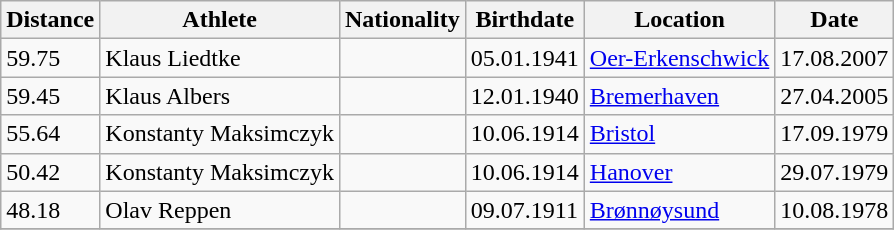<table class="wikitable">
<tr>
<th>Distance</th>
<th>Athlete</th>
<th>Nationality</th>
<th>Birthdate</th>
<th>Location</th>
<th>Date</th>
</tr>
<tr>
<td>59.75</td>
<td>Klaus Liedtke</td>
<td></td>
<td>05.01.1941</td>
<td><a href='#'>Oer-Erkenschwick</a></td>
<td>17.08.2007</td>
</tr>
<tr>
<td>59.45</td>
<td>Klaus Albers</td>
<td></td>
<td>12.01.1940</td>
<td><a href='#'>Bremerhaven</a></td>
<td>27.04.2005</td>
</tr>
<tr>
<td>55.64</td>
<td>Konstanty Maksimczyk</td>
<td></td>
<td>10.06.1914</td>
<td><a href='#'>Bristol</a></td>
<td>17.09.1979</td>
</tr>
<tr>
<td>50.42</td>
<td>Konstanty Maksimczyk</td>
<td></td>
<td>10.06.1914</td>
<td><a href='#'>Hanover</a></td>
<td>29.07.1979</td>
</tr>
<tr>
<td>48.18</td>
<td>Olav Reppen</td>
<td></td>
<td>09.07.1911</td>
<td><a href='#'>Brønnøysund</a></td>
<td>10.08.1978</td>
</tr>
<tr>
</tr>
</table>
